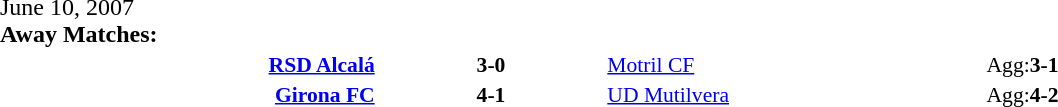<table width=100% cellspacing=1>
<tr>
<th width=20%></th>
<th width=12%></th>
<th width=20%></th>
<th></th>
</tr>
<tr>
<td>June 10, 2007<br><strong>Away Matches:</strong></td>
</tr>
<tr style=font-size:90%>
<td align=right><strong><a href='#'>RSD Alcalá</a></strong></td>
<td align=center><strong>3-0</strong></td>
<td><a href='#'>Motril CF</a></td>
<td>Agg:<strong>3-1</strong></td>
</tr>
<tr style=font-size:90%>
<td align=right><strong><a href='#'>Girona FC</a></strong></td>
<td align=center><strong>4-1</strong></td>
<td><a href='#'>UD Mutilvera</a></td>
<td>Agg:<strong>4-2</strong></td>
</tr>
</table>
